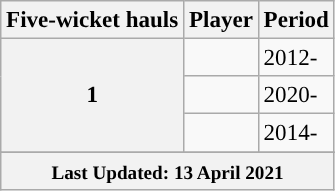<table class="wikitable sortable" style="text-align:left;font-size:96%;">
<tr>
<th>Five-wicket hauls</th>
<th>Player</th>
<th>Period</th>
</tr>
<tr>
<th scope=row style=text-align:center; rowspan=3>1</th>
<td></td>
<td>2012-</td>
</tr>
<tr>
<td></td>
<td>2020-</td>
</tr>
<tr>
<td></td>
<td>2014-</td>
</tr>
<tr>
</tr>
<tr class=sortbottom>
<th colspan=7><small>Last Updated: 13 April 2021</small></th>
</tr>
</table>
